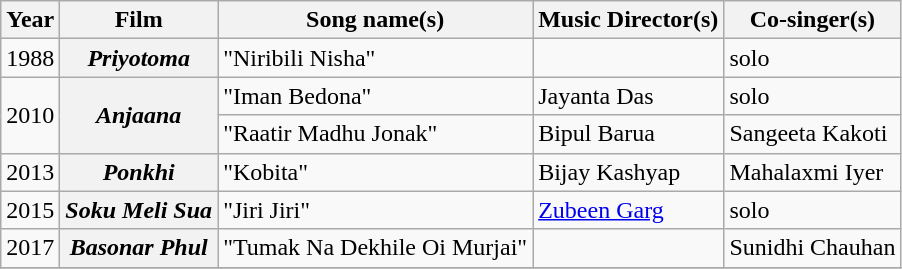<table class="wikitable sortable">
<tr>
<th>Year</th>
<th>Film</th>
<th>Song name(s)</th>
<th>Music Director(s)</th>
<th>Co-singer(s)</th>
</tr>
<tr>
<td>1988</td>
<th><em>Priyotoma</em></th>
<td>"Niribili Nisha"</td>
<td></td>
<td>solo</td>
</tr>
<tr>
<td rowspan=2>2010</td>
<th Rowspan=2><em>Anjaana</em></th>
<td>"Iman Bedona"</td>
<td>Jayanta Das</td>
<td>solo</td>
</tr>
<tr>
<td>"Raatir Madhu Jonak"</td>
<td>Bipul Barua</td>
<td>Sangeeta Kakoti</td>
</tr>
<tr>
<td>2013</td>
<th><em>Ponkhi</em></th>
<td>"Kobita"</td>
<td>Bijay Kashyap</td>
<td>Mahalaxmi Iyer</td>
</tr>
<tr>
<td>2015</td>
<th><em>Soku Meli Sua</em></th>
<td>"Jiri Jiri"</td>
<td><a href='#'>Zubeen Garg</a></td>
<td>solo</td>
</tr>
<tr>
<td>2017</td>
<th><em>Basonar Phul</em></th>
<td>"Tumak Na Dekhile Oi Murjai"</td>
<td></td>
<td>Sunidhi Chauhan</td>
</tr>
<tr>
</tr>
</table>
